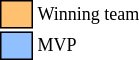<table class="toccolours" style="font-size: 75%; white-space: nowrap;">
<tr>
<td style="background:#FFC06F; border: 1px solid black;">      </td>
<td>Winning team</td>
</tr>
<tr>
<td style="background:#90C0FF; border: 1px solid black;">      </td>
<td>MVP</td>
</tr>
</table>
